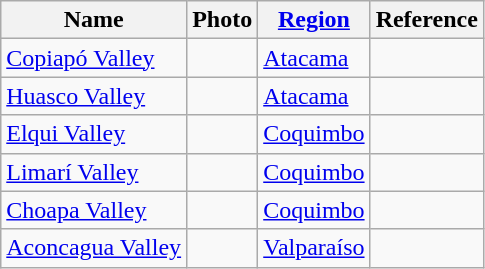<table class="wikitable sortable">
<tr>
<th>Name</th>
<th class="unsortable">Photo</th>
<th><a href='#'>Region</a></th>
<th>Reference</th>
</tr>
<tr>
<td><a href='#'>Copiapó Valley</a></td>
<td></td>
<td><a href='#'>Atacama</a></td>
<td></td>
</tr>
<tr>
<td><a href='#'>Huasco Valley</a></td>
<td></td>
<td><a href='#'>Atacama</a></td>
<td></td>
</tr>
<tr>
<td><a href='#'>Elqui Valley</a></td>
<td></td>
<td><a href='#'>Coquimbo</a></td>
<td></td>
</tr>
<tr>
<td><a href='#'>Limarí Valley</a></td>
<td></td>
<td><a href='#'>Coquimbo</a></td>
<td></td>
</tr>
<tr>
<td><a href='#'>Choapa Valley</a></td>
<td></td>
<td><a href='#'>Coquimbo</a></td>
<td></td>
</tr>
<tr>
<td><a href='#'>Aconcagua Valley</a></td>
<td></td>
<td><a href='#'>Valparaíso</a></td>
<td></td>
</tr>
</table>
